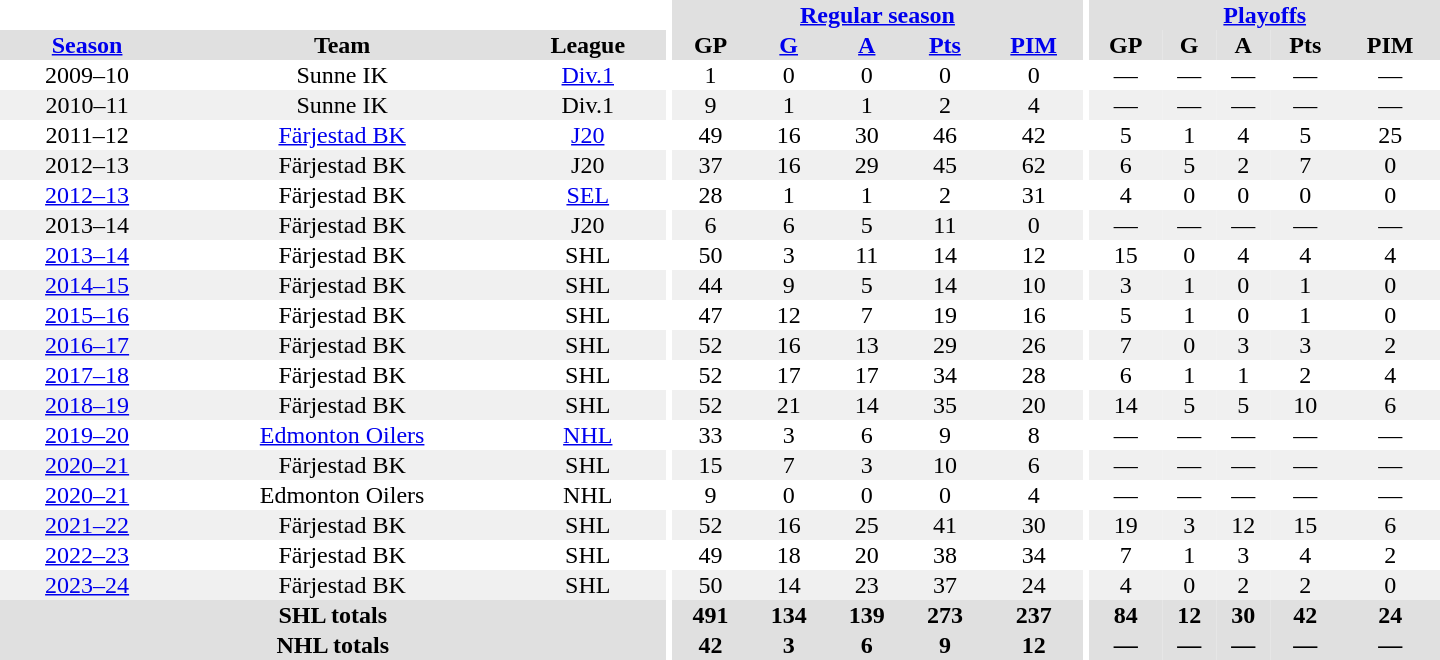<table border="0" cellpadding="1" cellspacing="0" style="text-align:center; width:60em">
<tr bgcolor="#e0e0e0">
<th colspan="3" bgcolor="#ffffff"></th>
<th rowspan="100" bgcolor="#ffffff"></th>
<th colspan="5"><a href='#'>Regular season</a></th>
<th rowspan="100" bgcolor="#ffffff"></th>
<th colspan="5"><a href='#'>Playoffs</a></th>
</tr>
<tr bgcolor="#e0e0e0">
<th><a href='#'>Season</a></th>
<th>Team</th>
<th>League</th>
<th>GP</th>
<th><a href='#'>G</a></th>
<th><a href='#'>A</a></th>
<th><a href='#'>Pts</a></th>
<th><a href='#'>PIM</a></th>
<th>GP</th>
<th>G</th>
<th>A</th>
<th>Pts</th>
<th>PIM</th>
</tr>
<tr>
<td>2009–10</td>
<td>Sunne IK</td>
<td><a href='#'>Div.1</a></td>
<td>1</td>
<td>0</td>
<td>0</td>
<td>0</td>
<td>0</td>
<td>—</td>
<td>—</td>
<td>—</td>
<td>—</td>
<td>—</td>
</tr>
<tr bgcolor="#f0f0f0">
<td>2010–11</td>
<td>Sunne IK</td>
<td>Div.1</td>
<td>9</td>
<td>1</td>
<td>1</td>
<td>2</td>
<td>4</td>
<td>—</td>
<td>—</td>
<td>—</td>
<td>—</td>
<td>—</td>
</tr>
<tr>
<td>2011–12</td>
<td><a href='#'>Färjestad BK</a></td>
<td><a href='#'>J20</a></td>
<td>49</td>
<td>16</td>
<td>30</td>
<td>46</td>
<td>42</td>
<td>5</td>
<td>1</td>
<td>4</td>
<td>5</td>
<td>25</td>
</tr>
<tr bgcolor="#f0f0f0">
<td>2012–13</td>
<td>Färjestad BK</td>
<td>J20</td>
<td>37</td>
<td>16</td>
<td>29</td>
<td>45</td>
<td>62</td>
<td>6</td>
<td>5</td>
<td>2</td>
<td>7</td>
<td>0</td>
</tr>
<tr>
<td><a href='#'>2012–13</a></td>
<td>Färjestad BK</td>
<td><a href='#'>SEL</a></td>
<td>28</td>
<td>1</td>
<td>1</td>
<td>2</td>
<td>31</td>
<td>4</td>
<td>0</td>
<td>0</td>
<td>0</td>
<td>0</td>
</tr>
<tr bgcolor="#f0f0f0">
<td>2013–14</td>
<td>Färjestad BK</td>
<td>J20</td>
<td>6</td>
<td>6</td>
<td>5</td>
<td>11</td>
<td>0</td>
<td>—</td>
<td>—</td>
<td>—</td>
<td>—</td>
<td>—</td>
</tr>
<tr>
<td><a href='#'>2013–14</a></td>
<td>Färjestad BK</td>
<td>SHL</td>
<td>50</td>
<td>3</td>
<td>11</td>
<td>14</td>
<td>12</td>
<td>15</td>
<td>0</td>
<td>4</td>
<td>4</td>
<td>4</td>
</tr>
<tr bgcolor="#f0f0f0">
<td><a href='#'>2014–15</a></td>
<td>Färjestad BK</td>
<td>SHL</td>
<td>44</td>
<td>9</td>
<td>5</td>
<td>14</td>
<td>10</td>
<td>3</td>
<td>1</td>
<td>0</td>
<td>1</td>
<td>0</td>
</tr>
<tr>
<td><a href='#'>2015–16</a></td>
<td>Färjestad BK</td>
<td>SHL</td>
<td>47</td>
<td>12</td>
<td>7</td>
<td>19</td>
<td>16</td>
<td>5</td>
<td>1</td>
<td>0</td>
<td>1</td>
<td>0</td>
</tr>
<tr bgcolor="#f0f0f0">
<td><a href='#'>2016–17</a></td>
<td>Färjestad BK</td>
<td>SHL</td>
<td>52</td>
<td>16</td>
<td>13</td>
<td>29</td>
<td>26</td>
<td>7</td>
<td>0</td>
<td>3</td>
<td>3</td>
<td>2</td>
</tr>
<tr>
<td><a href='#'>2017–18</a></td>
<td>Färjestad BK</td>
<td>SHL</td>
<td>52</td>
<td>17</td>
<td>17</td>
<td>34</td>
<td>28</td>
<td>6</td>
<td>1</td>
<td>1</td>
<td>2</td>
<td>4</td>
</tr>
<tr bgcolor="#f0f0f0">
<td><a href='#'>2018–19</a></td>
<td>Färjestad BK</td>
<td>SHL</td>
<td>52</td>
<td>21</td>
<td>14</td>
<td>35</td>
<td>20</td>
<td>14</td>
<td>5</td>
<td>5</td>
<td>10</td>
<td>6</td>
</tr>
<tr>
<td><a href='#'>2019–20</a></td>
<td><a href='#'>Edmonton Oilers</a></td>
<td><a href='#'>NHL</a></td>
<td>33</td>
<td>3</td>
<td>6</td>
<td>9</td>
<td>8</td>
<td>—</td>
<td>—</td>
<td>—</td>
<td>—</td>
<td>—</td>
</tr>
<tr bgcolor="#f0f0f0">
<td><a href='#'>2020–21</a></td>
<td>Färjestad BK</td>
<td>SHL</td>
<td>15</td>
<td>7</td>
<td>3</td>
<td>10</td>
<td>6</td>
<td>—</td>
<td>—</td>
<td>—</td>
<td>—</td>
<td>—</td>
</tr>
<tr>
<td><a href='#'>2020–21</a></td>
<td>Edmonton Oilers</td>
<td>NHL</td>
<td>9</td>
<td>0</td>
<td>0</td>
<td>0</td>
<td>4</td>
<td>—</td>
<td>—</td>
<td>—</td>
<td>—</td>
<td>—</td>
</tr>
<tr bgcolor="#f0f0f0">
<td><a href='#'>2021–22</a></td>
<td>Färjestad BK</td>
<td>SHL</td>
<td>52</td>
<td>16</td>
<td>25</td>
<td>41</td>
<td>30</td>
<td>19</td>
<td>3</td>
<td>12</td>
<td>15</td>
<td>6</td>
</tr>
<tr>
<td><a href='#'>2022–23</a></td>
<td>Färjestad BK</td>
<td>SHL</td>
<td>49</td>
<td>18</td>
<td>20</td>
<td>38</td>
<td>34</td>
<td>7</td>
<td>1</td>
<td>3</td>
<td>4</td>
<td>2</td>
</tr>
<tr bgcolor="#f0f0f0">
<td><a href='#'>2023–24</a></td>
<td>Färjestad BK</td>
<td>SHL</td>
<td>50</td>
<td>14</td>
<td>23</td>
<td>37</td>
<td>24</td>
<td>4</td>
<td>0</td>
<td>2</td>
<td>2</td>
<td>0</td>
</tr>
<tr bgcolor="#e0e0e0">
<th colspan="3">SHL totals</th>
<th>491</th>
<th>134</th>
<th>139</th>
<th>273</th>
<th>237</th>
<th>84</th>
<th>12</th>
<th>30</th>
<th>42</th>
<th>24</th>
</tr>
<tr bgcolor="#e0e0e0">
<th colspan="3">NHL totals</th>
<th>42</th>
<th>3</th>
<th>6</th>
<th>9</th>
<th>12</th>
<th>—</th>
<th>—</th>
<th>—</th>
<th>—</th>
<th>—</th>
</tr>
</table>
